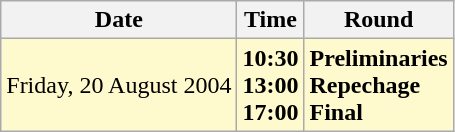<table class="wikitable">
<tr>
<th>Date</th>
<th>Time</th>
<th>Round</th>
</tr>
<tr>
<td style=background:lemonchiffon>Friday, 20 August 2004</td>
<td style=background:lemonchiffon><strong>10:30<br>13:00<br>17:00</strong></td>
<td style=background:lemonchiffon><strong>Preliminaries<br>Repechage<br>Final</strong></td>
</tr>
</table>
